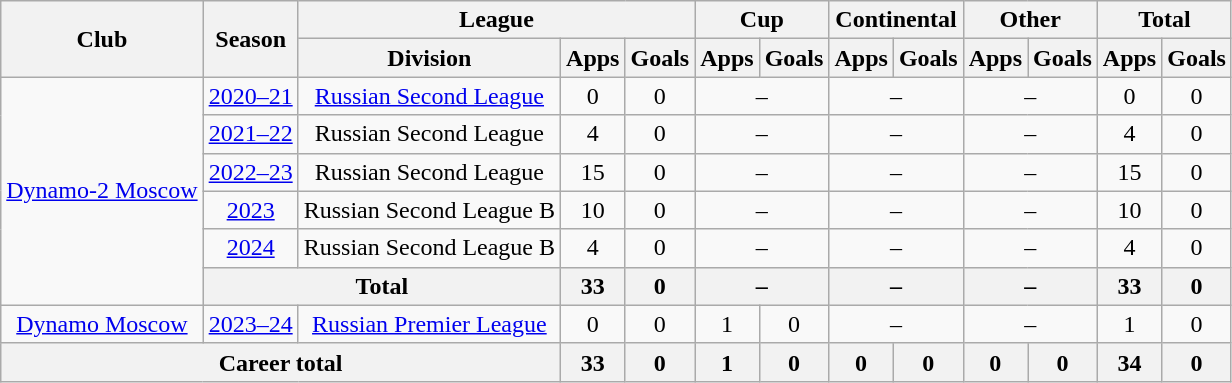<table class="wikitable" style="text-align: center;">
<tr>
<th rowspan=2>Club</th>
<th rowspan=2>Season</th>
<th colspan=3>League</th>
<th colspan=2>Cup</th>
<th colspan=2>Continental</th>
<th colspan=2>Other</th>
<th colspan=2>Total</th>
</tr>
<tr>
<th>Division</th>
<th>Apps</th>
<th>Goals</th>
<th>Apps</th>
<th>Goals</th>
<th>Apps</th>
<th>Goals</th>
<th>Apps</th>
<th>Goals</th>
<th>Apps</th>
<th>Goals</th>
</tr>
<tr>
<td rowspan="6"><a href='#'>Dynamo-2 Moscow</a></td>
<td><a href='#'>2020–21</a></td>
<td><a href='#'>Russian Second League</a></td>
<td>0</td>
<td>0</td>
<td colspan=2>–</td>
<td colspan=2>–</td>
<td colspan=2>–</td>
<td>0</td>
<td>0</td>
</tr>
<tr>
<td><a href='#'>2021–22</a></td>
<td>Russian Second League</td>
<td>4</td>
<td>0</td>
<td colspan=2>–</td>
<td colspan=2>–</td>
<td colspan=2>–</td>
<td>4</td>
<td>0</td>
</tr>
<tr>
<td><a href='#'>2022–23</a></td>
<td>Russian Second League</td>
<td>15</td>
<td>0</td>
<td colspan=2>–</td>
<td colspan=2>–</td>
<td colspan=2>–</td>
<td>15</td>
<td>0</td>
</tr>
<tr>
<td><a href='#'>2023</a></td>
<td>Russian Second League B</td>
<td>10</td>
<td>0</td>
<td colspan=2>–</td>
<td colspan=2>–</td>
<td colspan=2>–</td>
<td>10</td>
<td>0</td>
</tr>
<tr>
<td><a href='#'>2024</a></td>
<td>Russian Second League B</td>
<td>4</td>
<td>0</td>
<td colspan=2>–</td>
<td colspan=2>–</td>
<td colspan=2>–</td>
<td>4</td>
<td>0</td>
</tr>
<tr>
<th colspan=2>Total</th>
<th>33</th>
<th>0</th>
<th colspan=2>–</th>
<th colspan=2>–</th>
<th colspan=2>–</th>
<th>33</th>
<th>0</th>
</tr>
<tr>
<td><a href='#'>Dynamo Moscow</a></td>
<td><a href='#'>2023–24</a></td>
<td><a href='#'>Russian Premier League</a></td>
<td>0</td>
<td>0</td>
<td>1</td>
<td>0</td>
<td colspan=2>–</td>
<td colspan=2>–</td>
<td>1</td>
<td>0</td>
</tr>
<tr>
<th colspan=3>Career total</th>
<th>33</th>
<th>0</th>
<th>1</th>
<th>0</th>
<th>0</th>
<th>0</th>
<th>0</th>
<th>0</th>
<th>34</th>
<th>0</th>
</tr>
</table>
